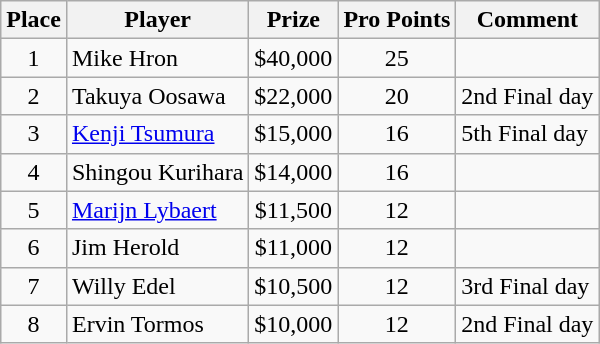<table class="wikitable">
<tr>
<th>Place</th>
<th>Player</th>
<th>Prize</th>
<th>Pro Points</th>
<th>Comment</th>
</tr>
<tr>
<td align=center>1</td>
<td> Mike Hron</td>
<td align=center>$40,000</td>
<td align=center>25</td>
<td></td>
</tr>
<tr>
<td align=center>2</td>
<td> Takuya Oosawa</td>
<td align=center>$22,000</td>
<td align=center>20</td>
<td>2nd Final day</td>
</tr>
<tr>
<td align=center>3</td>
<td> <a href='#'>Kenji Tsumura</a></td>
<td align=center>$15,000</td>
<td align=center>16</td>
<td>5th Final day</td>
</tr>
<tr>
<td align=center>4</td>
<td> Shingou Kurihara</td>
<td align=center>$14,000</td>
<td align=center>16</td>
<td></td>
</tr>
<tr>
<td align=center>5</td>
<td> <a href='#'>Marijn Lybaert</a></td>
<td align=center>$11,500</td>
<td align=center>12</td>
<td></td>
</tr>
<tr>
<td align=center>6</td>
<td> Jim Herold</td>
<td align=center>$11,000</td>
<td align=center>12</td>
<td></td>
</tr>
<tr>
<td align=center>7</td>
<td> Willy Edel</td>
<td align=center>$10,500</td>
<td align=center>12</td>
<td>3rd Final day</td>
</tr>
<tr>
<td align=center>8</td>
<td> Ervin Tormos</td>
<td align=center>$10,000</td>
<td align=center>12</td>
<td>2nd Final day</td>
</tr>
</table>
